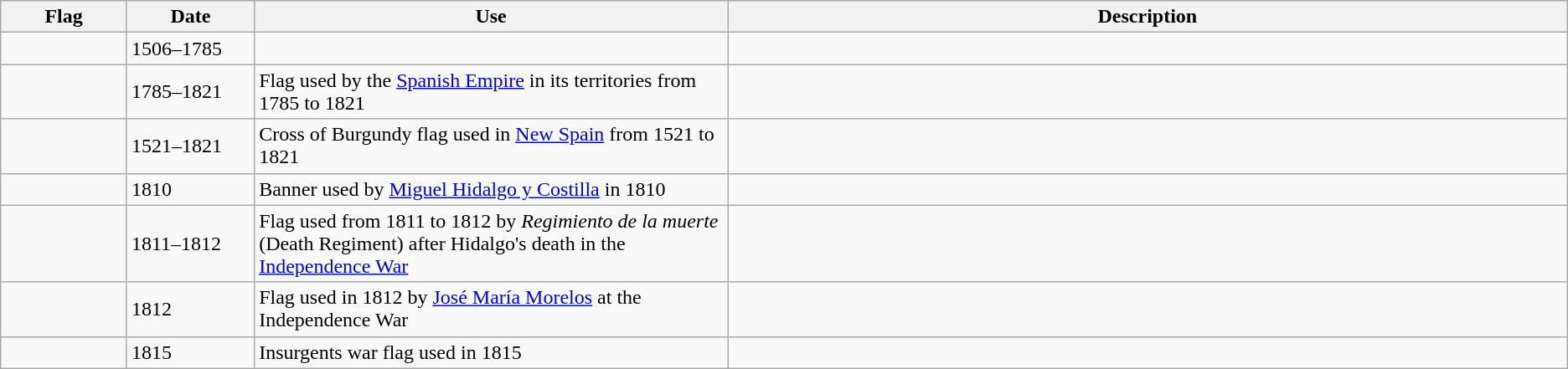<table class="wikitable">
<tr>
<th width="100">Flag</th>
<th width="100">Date</th>
<th width="400">Use</th>
<th width="725">Description</th>
</tr>
<tr>
<td></td>
<td>1506–1785</td>
<td></td>
<td></td>
</tr>
<tr>
<td></td>
<td>1785–1821</td>
<td>Flag used by the <a href='#'>Spanish Empire</a> in its territories from 1785 to 1821</td>
<td></td>
</tr>
<tr>
<td></td>
<td>1521–1821</td>
<td>Cross of Burgundy flag used in <a href='#'>New Spain</a> from 1521 to 1821</td>
<td></td>
</tr>
<tr>
<td></td>
<td>1810</td>
<td>Banner used by <a href='#'>Miguel Hidalgo y Costilla</a> in 1810</td>
<td></td>
</tr>
<tr>
<td></td>
<td>1811–1812</td>
<td>Flag used from 1811 to 1812 by <em>Regimiento de la muerte</em> (Death Regiment) after Hidalgo's death in the <a href='#'>Independence War</a></td>
<td></td>
</tr>
<tr>
<td></td>
<td>1812</td>
<td>Flag used in 1812 by <a href='#'>José María Morelos</a> at the Independence War</td>
<td></td>
</tr>
<tr>
<td></td>
<td>1815</td>
<td>Insurgents war flag used in 1815</td>
<td></td>
</tr>
</table>
